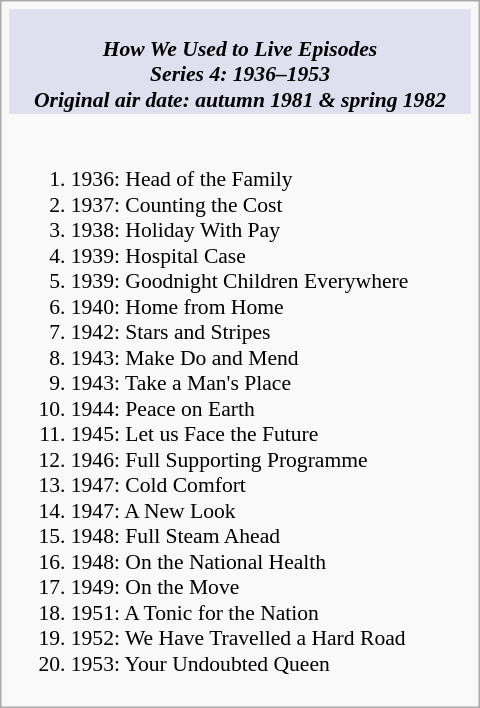<table class="infobox" style="width: 20em;">
<tr>
<td style="text-align: center; background: #dfdfef; font-size: 90%;"><br><strong><em>How We Used to Live<em> Episodes<strong><br>Series 4: 1936–1953 <br>Original air date: autumn 1981 & spring 1982</td>
</tr>
<tr>
<td style="font-size: 90%;" align="left"><br><ol><li>1936: Head of the Family</li><li>1937: Counting the Cost</li><li>1938: Holiday With Pay</li><li>1939: Hospital Case</li><li>1939: Goodnight Children Everywhere</li><li>1940: Home from Home</li><li>1942: Stars and Stripes</li><li>1943: Make Do and Mend</li><li>1943: Take a Man's Place</li><li>1944: Peace on Earth</li><li>1945: Let us Face the Future</li><li>1946: Full Supporting Programme</li><li>1947: Cold Comfort</li><li>1947: A New Look</li><li>1948: Full Steam Ahead</li><li>1948: On the National Health</li><li>1949: On the Move</li><li>1951: A Tonic for the Nation</li><li>1952: We Have Travelled a Hard Road</li><li>1953: Your Undoubted Queen</li></ol></td>
</tr>
</table>
